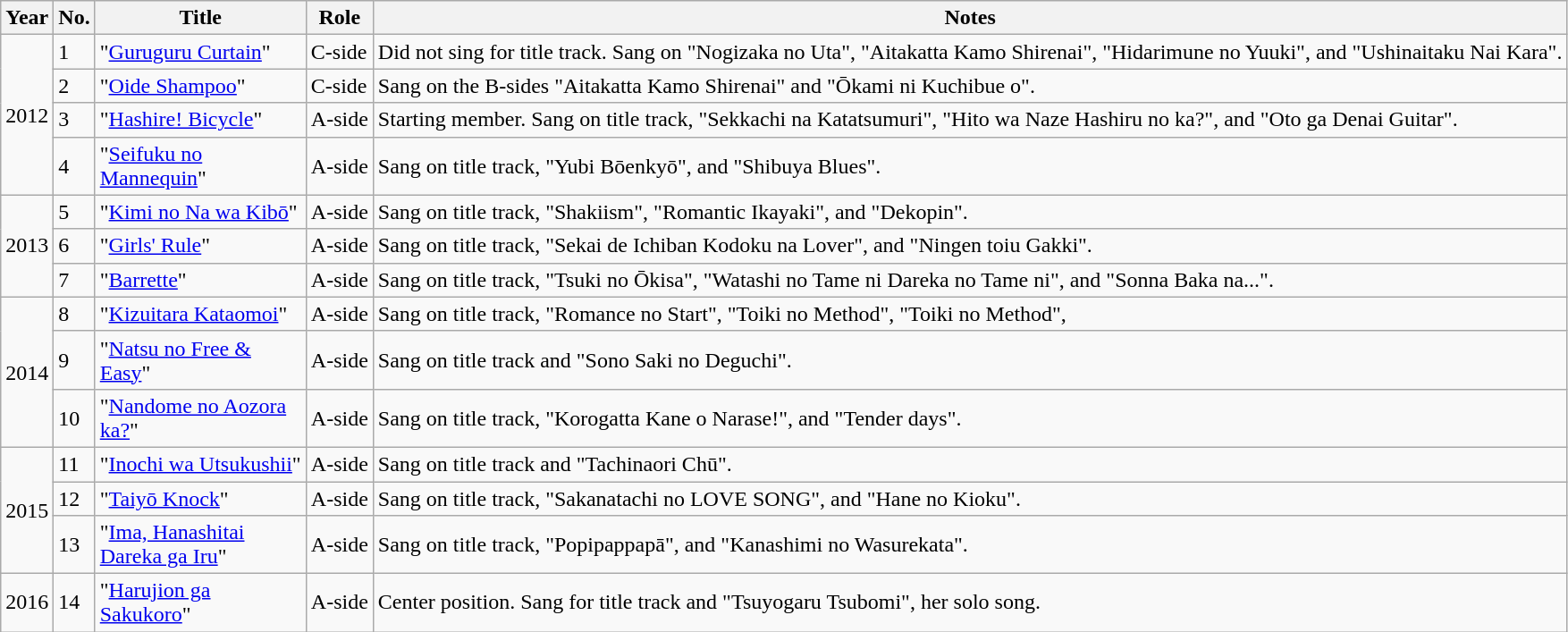<table class="wikitable sortable">
<tr>
<th>Year</th>
<th data-sort-type="number">No.</th>
<th style="width:150px;">Title</th>
<th>Role</th>
<th class="unsortable">Notes</th>
</tr>
<tr>
<td rowspan="4">2012</td>
<td>1</td>
<td>"<a href='#'>Guruguru Curtain</a>"</td>
<td>C-side</td>
<td>Did not sing for title track. Sang on "Nogizaka no Uta", "Aitakatta Kamo Shirenai", "Hidarimune no Yuuki", and "Ushinaitaku Nai Kara".</td>
</tr>
<tr>
<td>2</td>
<td>"<a href='#'>Oide Shampoo</a>"</td>
<td>C-side</td>
<td>Sang on the B-sides "Aitakatta Kamo Shirenai" and "Ōkami ni Kuchibue o".</td>
</tr>
<tr>
<td>3</td>
<td>"<a href='#'>Hashire! Bicycle</a>"</td>
<td>A-side</td>
<td>Starting member. Sang on title track, "Sekkachi na Katatsumuri", "Hito wa Naze Hashiru no ka?", and "Oto ga Denai Guitar".</td>
</tr>
<tr>
<td>4</td>
<td>"<a href='#'>Seifuku no Mannequin</a>"</td>
<td>A-side</td>
<td>Sang on title track, "Yubi Bōenkyō", and "Shibuya Blues".</td>
</tr>
<tr>
<td rowspan="3">2013</td>
<td>5</td>
<td>"<a href='#'>Kimi no Na wa Kibō</a>"</td>
<td>A-side</td>
<td>Sang on title track, "Shakiism", "Romantic Ikayaki", and "Dekopin".</td>
</tr>
<tr>
<td>6</td>
<td>"<a href='#'>Girls' Rule</a>"</td>
<td>A-side</td>
<td>Sang on title track, "Sekai de Ichiban Kodoku na Lover", and "Ningen toiu Gakki".</td>
</tr>
<tr>
<td>7</td>
<td>"<a href='#'>Barrette</a>"</td>
<td>A-side</td>
<td>Sang on title track, "Tsuki no Ōkisa", "Watashi no Tame ni Dareka no Tame ni", and "Sonna Baka na...".</td>
</tr>
<tr>
<td rowspan="3">2014</td>
<td>8</td>
<td>"<a href='#'>Kizuitara Kataomoi</a>"</td>
<td>A-side</td>
<td>Sang on title track, "Romance no Start", "Toiki no Method", "Toiki no Method",</td>
</tr>
<tr>
<td>9</td>
<td>"<a href='#'>Natsu no Free & Easy</a>"</td>
<td>A-side</td>
<td>Sang on title track and "Sono Saki no Deguchi".</td>
</tr>
<tr>
<td>10</td>
<td>"<a href='#'>Nandome no Aozora ka?</a>"</td>
<td>A-side</td>
<td>Sang on title track, "Korogatta Kane o Narase!", and "Tender days".</td>
</tr>
<tr>
<td rowspan="3">2015</td>
<td>11</td>
<td>"<a href='#'>Inochi wa Utsukushii</a>"</td>
<td>A-side</td>
<td>Sang on title track and "Tachinaori Chū".</td>
</tr>
<tr>
<td>12</td>
<td>"<a href='#'>Taiyō Knock</a>"</td>
<td>A-side</td>
<td>Sang on title track, "Sakanatachi no LOVE SONG", and "Hane no Kioku".</td>
</tr>
<tr>
<td>13</td>
<td>"<a href='#'>Ima, Hanashitai Dareka ga Iru</a>"</td>
<td>A-side</td>
<td>Sang on title track, "Popipappapā", and "Kanashimi no Wasurekata".</td>
</tr>
<tr>
<td>2016</td>
<td>14</td>
<td>"<a href='#'>Harujion ga Sakukoro</a>"</td>
<td>A-side</td>
<td>Center position. Sang for title track and "Tsuyogaru Tsubomi", her solo song.</td>
</tr>
</table>
